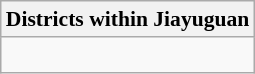<table class="wikitable" style="font-size:90%;" align="center">
<tr>
<th colspan="3">Districts within Jiayuguan</th>
</tr>
<tr>
<td colspan="3"><div><br>

</div></td>
</tr>
</table>
